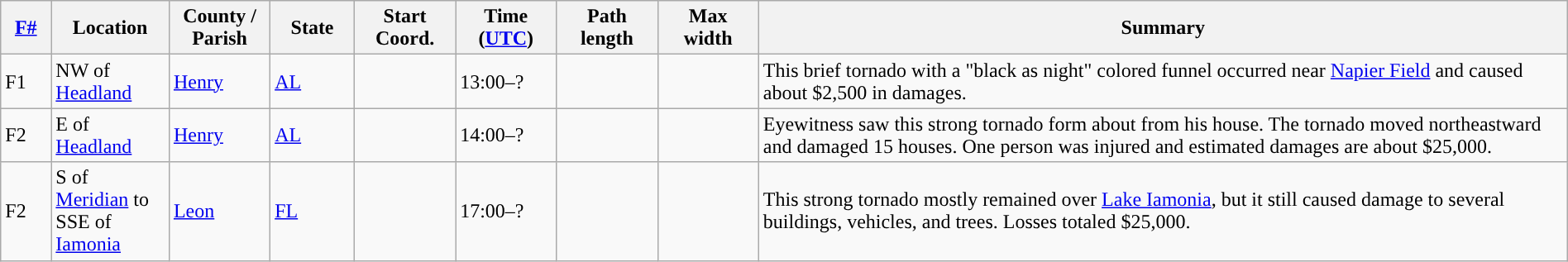<table class="wikitable sortable" style="width:100%;">
<tr>
<th scope="col"  style="width:3%; text-align:center;"><a href='#'>F#</a></th>
<th scope="col"  style="width:7%; text-align:center;" class="unsortable">Location</th>
<th scope="col"  style="width:6%; text-align:center;" class="unsortable">County / Parish</th>
<th scope="col"  style="width:5%; text-align:center;">State</th>
<th scope="col"  style="width:6%; text-align:center;">Start Coord.</th>
<th scope="col"  style="width:6%; text-align:center;">Time (<a href='#'>UTC</a>)</th>
<th scope="col"  style="width:6%; text-align:center;">Path length</th>
<th scope="col"  style="width:6%; text-align:center;">Max width</th>
<th scope="col" class="unsortable" style="width:48%; text-align:center;">Summary</th>
</tr>
<tr>
<td>F1</td>
<td>NW of <a href='#'>Headland</a></td>
<td><a href='#'>Henry</a></td>
<td><a href='#'>AL</a></td>
<td></td>
<td>13:00–?</td>
<td></td>
<td></td>
<td>This brief tornado with a "black as night" colored funnel occurred near <a href='#'>Napier Field</a> and caused about $2,500 in damages.</td>
</tr>
<tr>
<td>F2</td>
<td>E of <a href='#'>Headland</a></td>
<td><a href='#'>Henry</a></td>
<td><a href='#'>AL</a></td>
<td></td>
<td>14:00–?</td>
<td></td>
<td></td>
<td>Eyewitness saw this strong tornado form about  from his house. The tornado moved northeastward and damaged 15 houses. One person was injured and estimated damages are about $25,000.</td>
</tr>
<tr>
<td>F2</td>
<td>S of <a href='#'>Meridian</a> to SSE of <a href='#'>Iamonia</a></td>
<td><a href='#'>Leon</a></td>
<td><a href='#'>FL</a></td>
<td></td>
<td>17:00–?</td>
<td></td>
<td></td>
<td>This strong tornado mostly remained over <a href='#'>Lake Iamonia</a>, but it still caused damage to several buildings, vehicles, and trees. Losses totaled $25,000.</td>
</tr>
</table>
